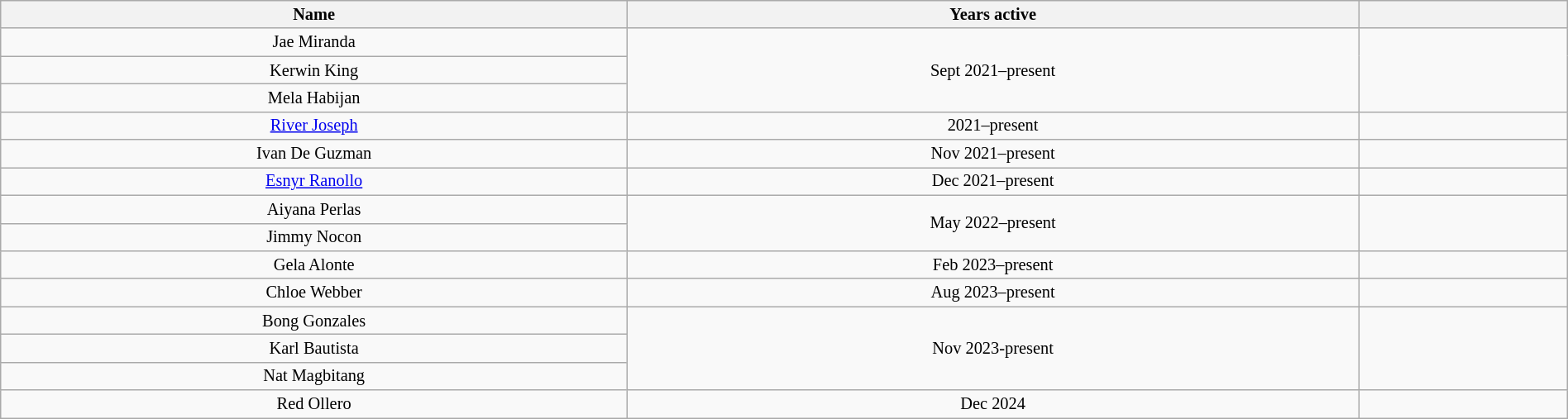<table class="wikitable sortable" style="font-size:85%; text-align:center; width:100%">
<tr>
<th scope="col" width="30%">Name</th>
<th scope="col" width="35%">Years active</th>
<th scope="col" width="10%"></th>
</tr>
<tr>
<td>Jae Miranda</td>
<td rowspan="3">Sept 2021–present</td>
<td rowspan="3"></td>
</tr>
<tr>
<td>Kerwin King</td>
</tr>
<tr>
<td>Mela Habijan</td>
</tr>
<tr>
<td><a href='#'>River Joseph</a></td>
<td>2021–present</td>
<td></td>
</tr>
<tr>
<td>Ivan De Guzman</td>
<td>Nov 2021–present</td>
<td></td>
</tr>
<tr>
<td><a href='#'>Esnyr Ranollo</a></td>
<td>Dec 2021–present</td>
<td></td>
</tr>
<tr>
<td>Aiyana Perlas</td>
<td rowspan="2">May 2022–present</td>
<td rowspan="2"></td>
</tr>
<tr>
<td>Jimmy Nocon</td>
</tr>
<tr>
<td>Gela Alonte</td>
<td>Feb 2023–present</td>
<td></td>
</tr>
<tr>
<td>Chloe Webber</td>
<td>Aug 2023–present</td>
<td></td>
</tr>
<tr>
<td>Bong Gonzales</td>
<td rowspan=3>Nov 2023-present</td>
<td rowspan=3></td>
</tr>
<tr>
<td>Karl Bautista</td>
</tr>
<tr>
<td>Nat Magbitang</td>
</tr>
<tr>
<td>Red Ollero</td>
<td>Dec 2024</td>
<td></td>
</tr>
</table>
